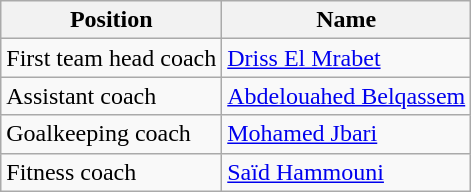<table class="wikitable" style="text-align:center">
<tr>
<th>Position</th>
<th>Name</th>
</tr>
<tr>
<td style="text-align:left;">First team head coach</td>
<td style="text-align:left;"> <a href='#'>Driss El Mrabet</a></td>
</tr>
<tr>
<td style="text-align:left;">Assistant coach</td>
<td style="text-align:left;"> <a href='#'>Abdelouahed Belqassem</a></td>
</tr>
<tr>
<td style="text-align:left;">Goalkeeping coach</td>
<td style="text-align:left;"> <a href='#'>Mohamed Jbari</a></td>
</tr>
<tr>
<td style="text-align:left;">Fitness coach</td>
<td style="text-align:left;"> <a href='#'>Saïd Hammouni</a></td>
</tr>
</table>
